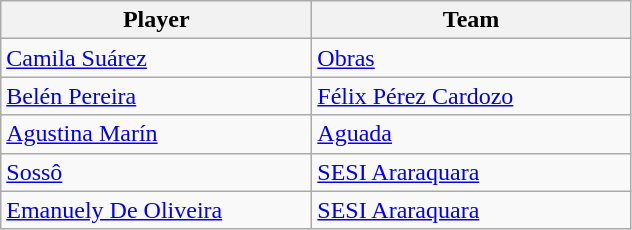<table | class="wikitable">
<tr>
<th style="width:200px;">Player</th>
<th style="width:205px;">Team</th>
</tr>
<tr>
<td> <a href='#'>Camila Suárez</a></td>
<td> <a href='#'>Obras</a></td>
</tr>
<tr>
<td> <a href='#'>Belén Pereira</a></td>
<td> <a href='#'>Félix Pérez Cardozo</a></td>
</tr>
<tr>
<td> <a href='#'>Agustina Marín</a></td>
<td> <a href='#'>Aguada</a></td>
</tr>
<tr>
<td> <a href='#'>Sossô</a></td>
<td> <a href='#'>SESI Araraquara</a></td>
</tr>
<tr>
<td> <a href='#'>Emanuely De Oliveira</a></td>
<td> <a href='#'>SESI Araraquara</a></td>
</tr>
</table>
